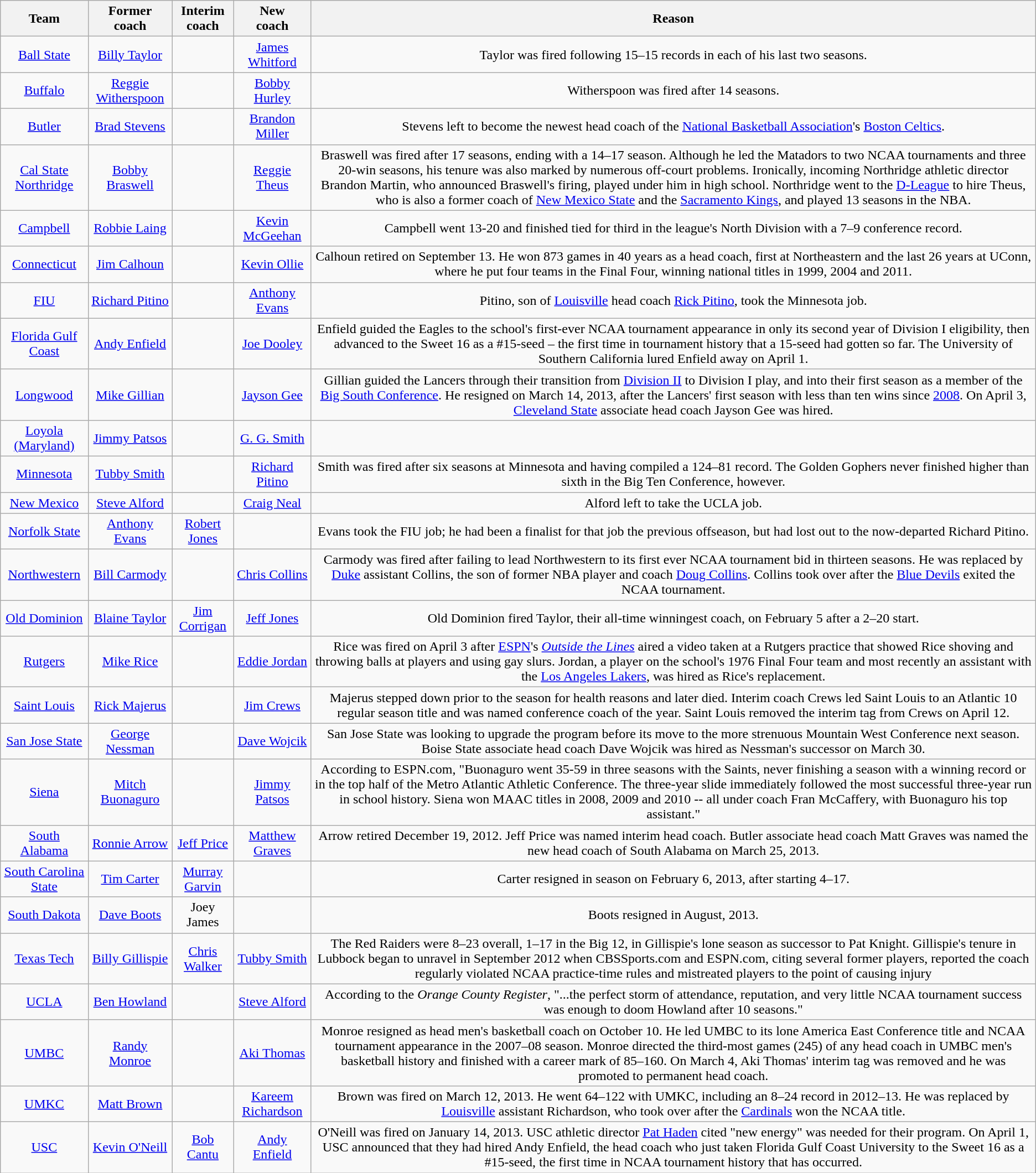<table class="wikitable" style="text-align:center;">
<tr>
<th>Team</th>
<th>Former<br>coach</th>
<th>Interim<br>coach</th>
<th>New<br>coach</th>
<th>Reason</th>
</tr>
<tr>
<td><a href='#'>Ball State</a></td>
<td><a href='#'>Billy Taylor</a></td>
<td></td>
<td><a href='#'>James Whitford</a></td>
<td>Taylor was fired following 15–15 records in each of his last two seasons.</td>
</tr>
<tr>
<td><a href='#'>Buffalo</a></td>
<td><a href='#'>Reggie Witherspoon</a></td>
<td></td>
<td><a href='#'>Bobby Hurley</a></td>
<td>Witherspoon was fired after 14 seasons.</td>
</tr>
<tr>
<td><a href='#'>Butler</a></td>
<td><a href='#'>Brad Stevens</a></td>
<td></td>
<td><a href='#'>Brandon Miller</a></td>
<td>Stevens left to become the newest head coach of the <a href='#'>National Basketball Association</a>'s <a href='#'>Boston Celtics</a>.</td>
</tr>
<tr>
<td><a href='#'>Cal State Northridge</a></td>
<td><a href='#'>Bobby Braswell</a></td>
<td></td>
<td><a href='#'>Reggie Theus</a></td>
<td>Braswell was fired after 17 seasons, ending with a 14–17 season. Although he led the Matadors to two NCAA tournaments and three 20-win seasons, his tenure was also marked by numerous off-court problems. Ironically, incoming Northridge athletic director Brandon Martin, who announced Braswell's firing, played under him in high school. Northridge went to the <a href='#'>D-League</a> to hire Theus, who is also a former coach of <a href='#'>New Mexico State</a> and the <a href='#'>Sacramento Kings</a>, and played 13 seasons in the NBA.</td>
</tr>
<tr>
<td><a href='#'>Campbell</a></td>
<td><a href='#'>Robbie Laing</a></td>
<td></td>
<td><a href='#'>Kevin McGeehan</a></td>
<td>Campbell went 13-20 and finished tied for third in the league's North Division with a 7–9 conference record.</td>
</tr>
<tr>
<td><a href='#'>Connecticut</a></td>
<td><a href='#'>Jim Calhoun</a></td>
<td></td>
<td><a href='#'>Kevin Ollie</a></td>
<td>Calhoun retired on September 13. He won 873 games in 40 years as a head coach, first at Northeastern and the last 26 years at UConn, where he put four teams in the Final Four, winning national titles in 1999, 2004 and 2011.</td>
</tr>
<tr>
<td><a href='#'>FIU</a></td>
<td><a href='#'>Richard Pitino</a></td>
<td></td>
<td><a href='#'>Anthony Evans</a></td>
<td>Pitino, son of <a href='#'>Louisville</a> head coach <a href='#'>Rick Pitino</a>, took the Minnesota job.</td>
</tr>
<tr>
<td><a href='#'>Florida Gulf Coast</a></td>
<td><a href='#'>Andy Enfield</a></td>
<td></td>
<td><a href='#'>Joe Dooley</a></td>
<td>Enfield guided the Eagles to the school's first-ever NCAA tournament appearance in only its second year of Division I eligibility, then advanced to the Sweet 16 as a #15-seed – the first time in tournament history that a 15-seed had gotten so far. The University of Southern California lured Enfield away on April 1.</td>
</tr>
<tr>
<td><a href='#'>Longwood</a></td>
<td><a href='#'>Mike Gillian</a></td>
<td></td>
<td><a href='#'>Jayson Gee</a></td>
<td>Gillian guided the Lancers through their transition from <a href='#'>Division II</a> to Division I play, and into their first season as a member of the <a href='#'>Big South Conference</a>. He resigned on March 14, 2013, after the Lancers' first season with less than ten wins since <a href='#'>2008</a>. On April 3, <a href='#'>Cleveland State</a> associate head coach Jayson Gee was hired.</td>
</tr>
<tr>
<td><a href='#'>Loyola (Maryland)</a></td>
<td><a href='#'>Jimmy Patsos</a></td>
<td></td>
<td><a href='#'>G. G. Smith</a></td>
<td></td>
</tr>
<tr>
<td><a href='#'>Minnesota</a></td>
<td><a href='#'>Tubby Smith</a></td>
<td></td>
<td><a href='#'>Richard Pitino</a></td>
<td>Smith was fired after six seasons at Minnesota and having compiled a 124–81 record. The Golden Gophers never finished higher than sixth in the Big Ten Conference, however.</td>
</tr>
<tr>
<td><a href='#'>New Mexico</a></td>
<td><a href='#'>Steve Alford</a></td>
<td></td>
<td><a href='#'>Craig Neal</a></td>
<td>Alford left to take the UCLA job.</td>
</tr>
<tr>
<td><a href='#'>Norfolk State</a></td>
<td><a href='#'>Anthony Evans</a></td>
<td><a href='#'>Robert Jones</a></td>
<td></td>
<td>Evans took the FIU job; he had been a finalist for that job the previous offseason, but had lost out to the now-departed Richard Pitino.</td>
</tr>
<tr>
<td><a href='#'>Northwestern</a></td>
<td><a href='#'>Bill Carmody</a></td>
<td></td>
<td><a href='#'>Chris Collins</a></td>
<td>Carmody was fired after failing to lead Northwestern to its first ever NCAA tournament bid in thirteen seasons. He was replaced by <a href='#'>Duke</a> assistant Collins, the son of former NBA player and coach <a href='#'>Doug Collins</a>. Collins took over after the <a href='#'>Blue Devils</a> exited the NCAA tournament.</td>
</tr>
<tr>
<td><a href='#'>Old Dominion</a></td>
<td><a href='#'>Blaine Taylor</a></td>
<td><a href='#'>Jim Corrigan</a></td>
<td><a href='#'>Jeff Jones</a></td>
<td>Old Dominion fired Taylor, their all-time winningest coach, on February 5 after a 2–20 start.</td>
</tr>
<tr>
<td><a href='#'>Rutgers</a></td>
<td><a href='#'>Mike Rice</a></td>
<td></td>
<td><a href='#'>Eddie Jordan</a></td>
<td>Rice was fired on April 3 after <a href='#'>ESPN</a>'s <em><a href='#'>Outside the Lines</a></em> aired a video taken at a Rutgers practice that showed Rice shoving and throwing balls at players and using gay slurs. Jordan, a player on the school's 1976 Final Four team and most recently an assistant with the <a href='#'>Los Angeles Lakers</a>, was hired as Rice's replacement.</td>
</tr>
<tr>
<td><a href='#'>Saint Louis</a></td>
<td><a href='#'>Rick Majerus</a></td>
<td></td>
<td><a href='#'>Jim Crews</a></td>
<td>Majerus stepped down prior to the season for health reasons and later died. Interim coach Crews led Saint Louis to an Atlantic 10 regular season title and was named conference coach of the year. Saint Louis removed the interim tag from Crews on April 12.</td>
</tr>
<tr>
<td><a href='#'>San Jose State</a></td>
<td><a href='#'>George Nessman</a></td>
<td></td>
<td><a href='#'>Dave Wojcik</a></td>
<td>San Jose State was looking to upgrade the program before its move to the more strenuous Mountain West Conference next season. Boise State associate head coach Dave Wojcik was hired as Nessman's successor on March 30.</td>
</tr>
<tr>
<td><a href='#'>Siena</a></td>
<td><a href='#'>Mitch Buonaguro</a></td>
<td></td>
<td><a href='#'>Jimmy Patsos</a></td>
<td>According to ESPN.com, "Buonaguro went 35-59 in three seasons with the Saints, never finishing a season with a winning record or in the top half of the Metro Atlantic Athletic Conference. The three-year slide immediately followed the most successful three-year run in school history. Siena won MAAC titles in 2008, 2009 and 2010 -- all under coach Fran McCaffery, with Buonaguro his top assistant."</td>
</tr>
<tr>
<td><a href='#'>South Alabama</a></td>
<td><a href='#'>Ronnie Arrow</a></td>
<td><a href='#'>Jeff Price</a></td>
<td><a href='#'>Matthew Graves</a></td>
<td>Arrow retired December 19, 2012. Jeff Price was named interim head coach. Butler associate head coach Matt Graves was named the new head coach of South Alabama on March 25, 2013.</td>
</tr>
<tr>
<td><a href='#'>South Carolina State</a></td>
<td><a href='#'>Tim Carter</a></td>
<td><a href='#'>Murray Garvin</a></td>
<td></td>
<td>Carter resigned in season on February 6, 2013, after starting 4–17.</td>
</tr>
<tr>
<td><a href='#'>South Dakota</a></td>
<td><a href='#'>Dave Boots</a></td>
<td>Joey James</td>
<td></td>
<td>Boots resigned in August, 2013.</td>
</tr>
<tr>
<td><a href='#'>Texas Tech</a></td>
<td><a href='#'>Billy Gillispie</a></td>
<td><a href='#'>Chris Walker</a></td>
<td><a href='#'>Tubby Smith</a></td>
<td>The Red Raiders were 8–23 overall, 1–17 in the Big 12, in Gillispie's lone season as successor to Pat Knight. Gillispie's tenure in Lubbock began to unravel in September 2012 when CBSSports.com and ESPN.com, citing several former players, reported the coach regularly violated NCAA practice-time rules and mistreated players to the point of causing injury</td>
</tr>
<tr>
<td><a href='#'>UCLA</a></td>
<td><a href='#'>Ben Howland</a></td>
<td></td>
<td><a href='#'>Steve Alford</a></td>
<td>According to the <em>Orange County Register</em>, "...the perfect storm of attendance, reputation, and very little NCAA tournament success was enough to doom Howland after 10 seasons."</td>
</tr>
<tr>
<td><a href='#'>UMBC</a></td>
<td><a href='#'>Randy Monroe</a></td>
<td></td>
<td><a href='#'>Aki Thomas</a></td>
<td>Monroe resigned as head men's basketball coach on October 10. He led UMBC to its lone America East Conference title and NCAA tournament appearance in the 2007–08 season. Monroe directed the third-most games (245) of any head coach in UMBC men's basketball history and finished with a career mark of 85–160. On March 4, Aki Thomas' interim tag was removed and he was promoted to permanent head coach.</td>
</tr>
<tr>
<td><a href='#'>UMKC</a></td>
<td><a href='#'>Matt Brown</a></td>
<td></td>
<td><a href='#'>Kareem Richardson</a></td>
<td>Brown was fired on March 12, 2013. He went 64–122 with UMKC, including an 8–24 record in 2012–13. He was replaced by <a href='#'>Louisville</a> assistant Richardson, who took over after the <a href='#'>Cardinals</a> won the NCAA title.</td>
</tr>
<tr>
<td><a href='#'>USC</a></td>
<td><a href='#'>Kevin O'Neill</a></td>
<td><a href='#'>Bob Cantu</a></td>
<td><a href='#'>Andy Enfield</a></td>
<td>O'Neill was fired on January 14, 2013. USC athletic director <a href='#'>Pat Haden</a> cited "new energy" was needed for their program. On April 1, USC announced that they had hired Andy Enfield, the head coach who just taken Florida Gulf Coast University to the Sweet 16 as a #15-seed, the first time in NCAA tournament history that has occurred.</td>
</tr>
</table>
